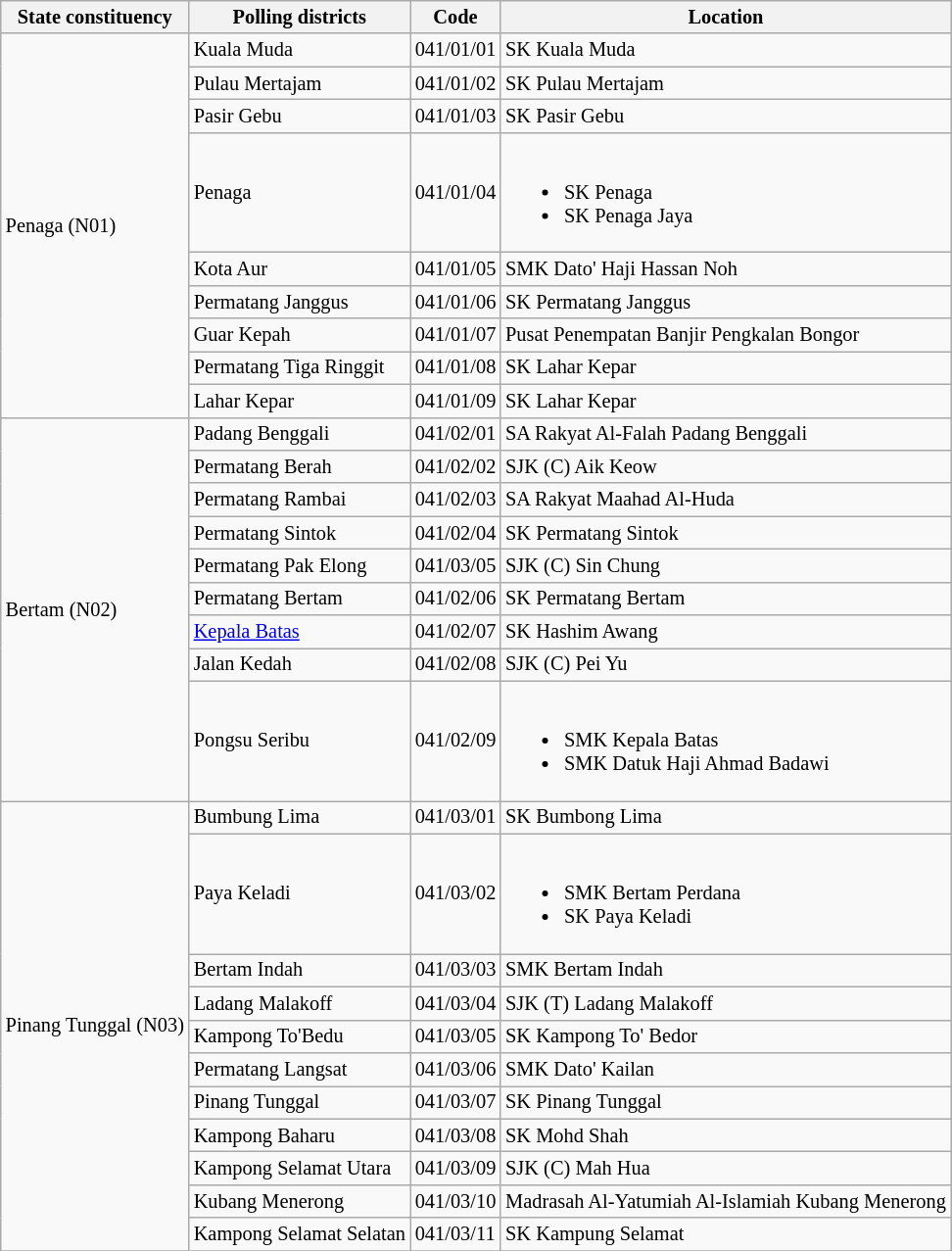<table class="wikitable sortable mw-collapsible" style="white-space:nowrap;font-size:85%">
<tr>
<th>State constituency</th>
<th>Polling districts</th>
<th>Code</th>
<th>Location</th>
</tr>
<tr>
<td rowspan="9">Penaga (N01)</td>
<td>Kuala Muda</td>
<td>041/01/01</td>
<td>SK Kuala Muda</td>
</tr>
<tr>
<td>Pulau Mertajam</td>
<td>041/01/02</td>
<td>SK Pulau Mertajam</td>
</tr>
<tr>
<td>Pasir Gebu</td>
<td>041/01/03</td>
<td>SK Pasir Gebu</td>
</tr>
<tr>
<td>Penaga</td>
<td>041/01/04</td>
<td><br><ul><li>SK Penaga</li><li>SK Penaga Jaya</li></ul></td>
</tr>
<tr>
<td>Kota Aur</td>
<td>041/01/05</td>
<td>SMK Dato' Haji Hassan Noh</td>
</tr>
<tr>
<td>Permatang Janggus</td>
<td>041/01/06</td>
<td>SK Permatang Janggus</td>
</tr>
<tr>
<td>Guar Kepah</td>
<td>041/01/07</td>
<td>Pusat Penempatan Banjir Pengkalan Bongor</td>
</tr>
<tr>
<td>Permatang Tiga Ringgit</td>
<td>041/01/08</td>
<td>SK Lahar Kepar</td>
</tr>
<tr>
<td>Lahar Kepar</td>
<td>041/01/09</td>
<td>SK Lahar Kepar</td>
</tr>
<tr>
<td rowspan="9">Bertam (N02)</td>
<td>Padang Benggali</td>
<td>041/02/01</td>
<td>SA Rakyat Al-Falah Padang Benggali</td>
</tr>
<tr>
<td>Permatang Berah</td>
<td>041/02/02</td>
<td>SJK (C) Aik Keow</td>
</tr>
<tr>
<td>Permatang Rambai</td>
<td>041/02/03</td>
<td>SA Rakyat Maahad Al-Huda</td>
</tr>
<tr>
<td>Permatang Sintok</td>
<td>041/02/04</td>
<td>SK Permatang Sintok</td>
</tr>
<tr>
<td>Permatang Pak Elong</td>
<td>041/03/05</td>
<td>SJK (C) Sin Chung</td>
</tr>
<tr>
<td>Permatang Bertam</td>
<td>041/02/06</td>
<td>SK Permatang Bertam</td>
</tr>
<tr>
<td><a href='#'>Kepala Batas</a></td>
<td>041/02/07</td>
<td>SK Hashim Awang</td>
</tr>
<tr>
<td>Jalan Kedah</td>
<td>041/02/08</td>
<td>SJK (C) Pei Yu</td>
</tr>
<tr>
<td>Pongsu Seribu</td>
<td>041/02/09</td>
<td><br><ul><li>SMK Kepala Batas</li><li>SMK Datuk Haji Ahmad Badawi</li></ul></td>
</tr>
<tr>
<td rowspan="11">Pinang Tunggal (N03)</td>
<td>Bumbung Lima</td>
<td>041/03/01</td>
<td>SK Bumbong Lima</td>
</tr>
<tr>
<td>Paya Keladi</td>
<td>041/03/02</td>
<td><br><ul><li>SMK Bertam Perdana</li><li>SK Paya Keladi</li></ul></td>
</tr>
<tr>
<td>Bertam Indah</td>
<td>041/03/03</td>
<td>SMK Bertam Indah</td>
</tr>
<tr>
<td>Ladang Malakoff</td>
<td>041/03/04</td>
<td>SJK (T) Ladang Malakoff</td>
</tr>
<tr>
<td>Kampong To'Bedu</td>
<td>041/03/05</td>
<td>SK Kampong To' Bedor</td>
</tr>
<tr>
<td>Permatang Langsat</td>
<td>041/03/06</td>
<td>SMK Dato' Kailan</td>
</tr>
<tr>
<td>Pinang Tunggal</td>
<td>041/03/07</td>
<td>SK Pinang Tunggal</td>
</tr>
<tr>
<td>Kampong Baharu</td>
<td>041/03/08</td>
<td>SK Mohd Shah</td>
</tr>
<tr>
<td>Kampong Selamat Utara</td>
<td>041/03/09</td>
<td>SJK (C) Mah Hua</td>
</tr>
<tr>
<td>Kubang Menerong</td>
<td>041/03/10</td>
<td>Madrasah Al-Yatumiah Al-Islamiah Kubang Menerong</td>
</tr>
<tr>
<td>Kampong Selamat Selatan</td>
<td>041/03/11</td>
<td>SK Kampung Selamat</td>
</tr>
<tr>
</tr>
</table>
